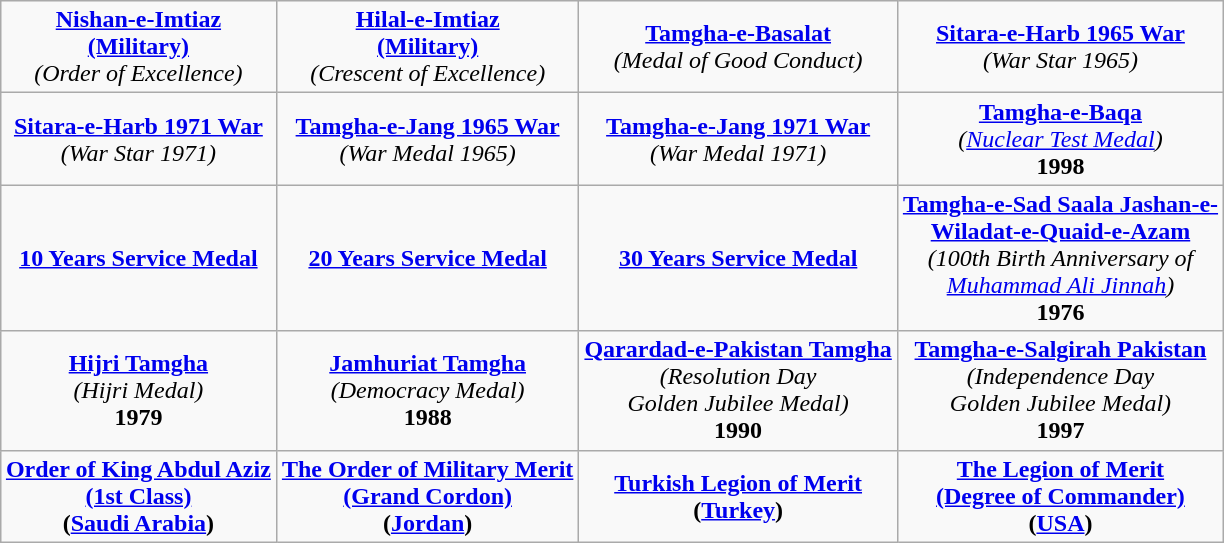<table class="wikitable" style="margin:1em auto; text-align:center;">
<tr>
<td><strong><a href='#'>Nishan-e-Imtiaz</a></strong><br><strong><a href='#'>(Military)</a></strong><br><em>(Order of Excellence)</em></td>
<td><strong><a href='#'>Hilal-e-Imtiaz</a></strong><br><strong><a href='#'>(Military)</a></strong><br><em>(Crescent of Excellence)</em></td>
<td><strong><a href='#'>Tamgha-e-Basalat</a></strong><br><em>(Medal of Good Conduct)</em></td>
<td><strong><a href='#'>Sitara-e-Harb 1965 War</a></strong><br><em>(War Star 1965)</em></td>
</tr>
<tr>
<td><strong><a href='#'>Sitara-e-Harb 1971 War</a></strong><br><em>(War Star 1971)</em></td>
<td><strong><a href='#'>Tamgha-e-Jang 1965 War</a></strong><br><em>(War Medal 1965)</em></td>
<td><strong><a href='#'>Tamgha-e-Jang 1971 War</a></strong><br><em>(War Medal 1971)</em></td>
<td><strong><a href='#'>Tamgha-e-Baqa</a></strong><br><em>(<a href='#'>Nuclear Test Medal</a>)</em><br><strong>1998</strong></td>
</tr>
<tr>
<td><strong><a href='#'>10 Years Service Medal</a></strong></td>
<td><strong><a href='#'>20 Years Service Medal</a></strong></td>
<td><strong><a href='#'>30 Years Service Medal</a></strong></td>
<td><strong><a href='#'>Tamgha-e-Sad Saala Jashan-e-</a></strong><br><strong><a href='#'>Wiladat-e-Quaid-e-Azam</a></strong><br><em>(100th Birth Anniversary of</em><br><em><a href='#'>Muhammad Ali Jinnah</a>)</em><br><strong>1976</strong></td>
</tr>
<tr>
<td><strong><a href='#'>Hijri Tamgha</a></strong><br><em>(Hijri Medal)</em><br><strong>1979</strong></td>
<td><strong><a href='#'>Jamhuriat Tamgha</a></strong><br><em>(Democracy Medal)</em><br><strong>1988</strong></td>
<td><strong><a href='#'>Qarardad-e-Pakistan Tamgha</a></strong><br><em>(Resolution Day</em><br><em>Golden Jubilee Medal)</em><br><strong>1990</strong></td>
<td><strong><a href='#'>Tamgha-e-Salgirah Pakistan</a></strong><br><em>(Independence Day</em><br><em>Golden Jubilee Medal)</em><br><strong>1997</strong></td>
</tr>
<tr>
<td><strong><a href='#'>Order of King Abdul Aziz</a></strong><br><strong><a href='#'>(1st Class)</a></strong><br><strong>(<a href='#'>Saudi Arabia</a>)</strong></td>
<td><strong><a href='#'>The Order of Military Merit</a></strong><br><a href='#'><strong>(Grand Cordon)</strong></a><br><strong>(<a href='#'>Jordan</a>)</strong></td>
<td><a href='#'><strong>Turkish Legion of Merit</strong></a><br><strong>(<a href='#'>Turkey</a>)</strong></td>
<td><a href='#'><strong>The Legion of Merit</strong></a><br><a href='#'><strong>(Degree of Commander)</strong></a><br><strong>(<a href='#'>USA</a>)</strong></td>
</tr>
</table>
